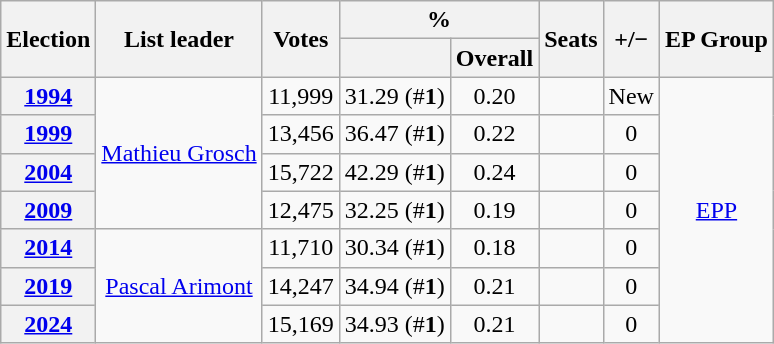<table class="wikitable" style="text-align:center;">
<tr>
<th rowspan=2>Election</th>
<th rowspan=2>List leader</th>
<th rowspan=2>Votes</th>
<th colspan=2>%</th>
<th rowspan=2>Seats</th>
<th rowspan=2>+/−</th>
<th rowspan=2>EP Group</th>
</tr>
<tr>
<th></th>
<th>Overall</th>
</tr>
<tr>
<th><a href='#'>1994</a></th>
<td rowspan=4><a href='#'>Mathieu Grosch</a></td>
<td>11,999</td>
<td>31.29 (#<strong>1</strong>)</td>
<td>0.20</td>
<td></td>
<td>New</td>
<td rowspan=7><a href='#'>EPP</a></td>
</tr>
<tr>
<th><a href='#'>1999</a></th>
<td>13,456</td>
<td>36.47 (#<strong>1</strong>)</td>
<td>0.22</td>
<td></td>
<td> 0</td>
</tr>
<tr>
<th><a href='#'>2004</a></th>
<td>15,722</td>
<td>42.29 (#<strong>1</strong>)</td>
<td>0.24</td>
<td></td>
<td> 0</td>
</tr>
<tr>
<th><a href='#'>2009</a></th>
<td>12,475</td>
<td>32.25 (#<strong>1</strong>)</td>
<td>0.19</td>
<td></td>
<td> 0</td>
</tr>
<tr>
<th><a href='#'>2014</a></th>
<td rowspan=3><a href='#'>Pascal Arimont</a></td>
<td>11,710</td>
<td>30.34 (#<strong>1</strong>)</td>
<td>0.18</td>
<td></td>
<td> 0</td>
</tr>
<tr>
<th><a href='#'>2019</a></th>
<td>14,247</td>
<td>34.94 (#<strong>1</strong>)</td>
<td>0.21</td>
<td></td>
<td> 0</td>
</tr>
<tr>
<th><a href='#'>2024</a></th>
<td>15,169</td>
<td>34.93 (#<strong>1</strong>)</td>
<td>0.21</td>
<td></td>
<td> 0</td>
</tr>
</table>
